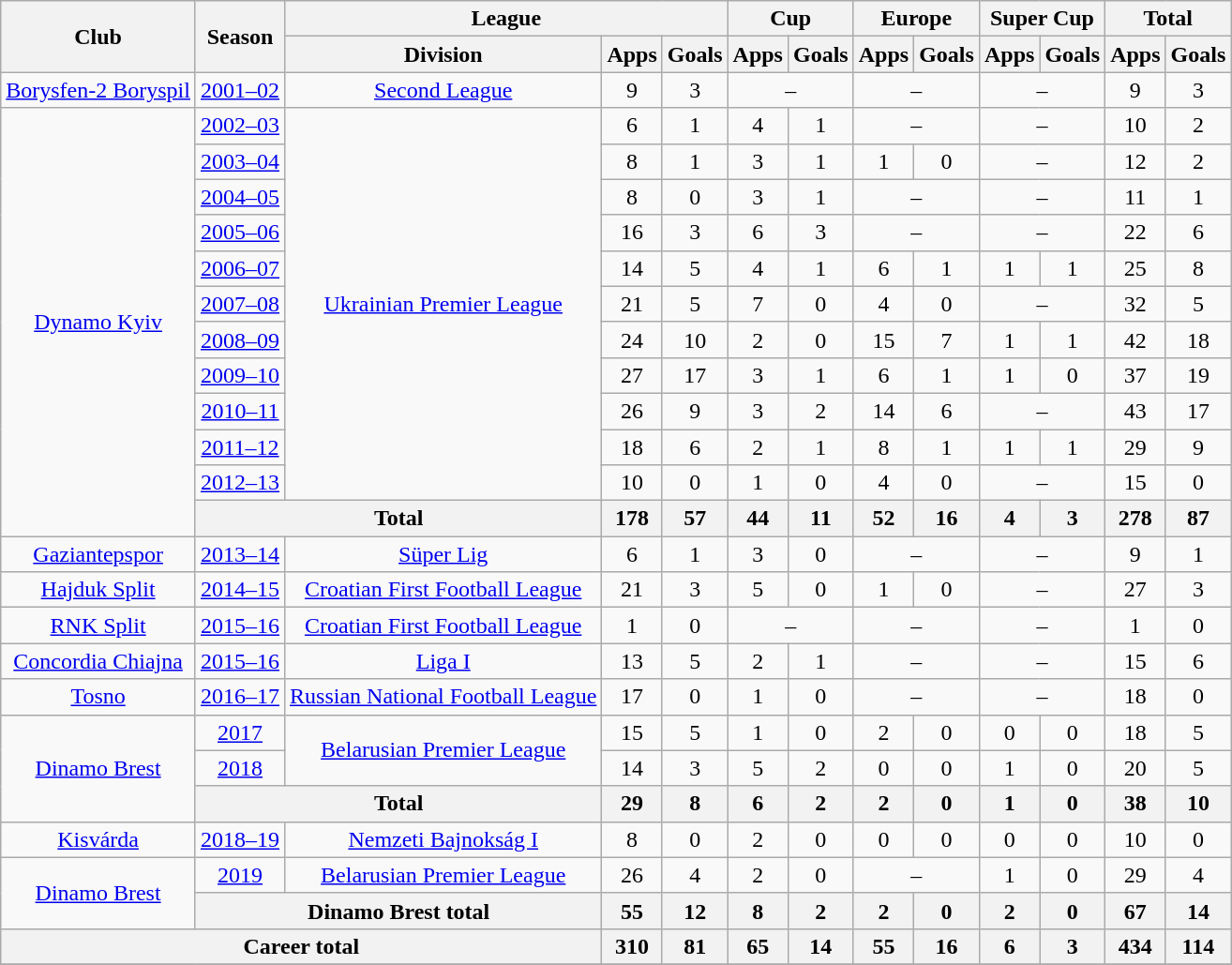<table class="wikitable" style="text-align: center">
<tr>
<th rowspan=2>Club</th>
<th rowspan=2>Season</th>
<th colspan=3>League</th>
<th colspan=2>Cup</th>
<th colspan=2>Europe</th>
<th colspan=2>Super Cup</th>
<th colspan=2>Total</th>
</tr>
<tr>
<th>Division</th>
<th>Apps</th>
<th>Goals</th>
<th>Apps</th>
<th>Goals</th>
<th>Apps</th>
<th>Goals</th>
<th>Apps</th>
<th>Goals</th>
<th>Apps</th>
<th>Goals</th>
</tr>
<tr>
<td rowspan=1><a href='#'>Borysfen-2 Boryspil</a></td>
<td><a href='#'>2001–02</a></td>
<td rowspan=1><a href='#'>Second League</a></td>
<td>9</td>
<td>3</td>
<td colspan=2>–</td>
<td colspan=2>–</td>
<td colspan=2>–</td>
<td>9</td>
<td>3</td>
</tr>
<tr>
<td rowspan=12><a href='#'>Dynamo Kyiv</a></td>
<td><a href='#'>2002–03</a></td>
<td rowspan=11><a href='#'>Ukrainian Premier League</a></td>
<td>6</td>
<td>1</td>
<td>4</td>
<td>1</td>
<td colspan=2>–</td>
<td colspan=2>–</td>
<td>10</td>
<td>2</td>
</tr>
<tr>
<td><a href='#'>2003–04</a></td>
<td>8</td>
<td>1</td>
<td>3</td>
<td>1</td>
<td>1</td>
<td>0</td>
<td colspan=2>–</td>
<td>12</td>
<td>2</td>
</tr>
<tr>
<td><a href='#'>2004–05</a></td>
<td>8</td>
<td>0</td>
<td>3</td>
<td>1</td>
<td colspan=2>–</td>
<td colspan=2>–</td>
<td>11</td>
<td>1</td>
</tr>
<tr>
<td><a href='#'>2005–06</a></td>
<td>16</td>
<td>3</td>
<td>6</td>
<td>3</td>
<td colspan=2>–</td>
<td colspan=2>–</td>
<td>22</td>
<td>6</td>
</tr>
<tr>
<td><a href='#'>2006–07</a></td>
<td>14</td>
<td>5</td>
<td>4</td>
<td>1</td>
<td>6</td>
<td>1</td>
<td>1</td>
<td>1</td>
<td>25</td>
<td>8</td>
</tr>
<tr>
<td><a href='#'>2007–08</a></td>
<td>21</td>
<td>5</td>
<td>7</td>
<td>0</td>
<td>4</td>
<td>0</td>
<td colspan=2>–</td>
<td>32</td>
<td>5</td>
</tr>
<tr>
<td><a href='#'>2008–09</a></td>
<td>24</td>
<td>10</td>
<td>2</td>
<td>0</td>
<td>15</td>
<td>7</td>
<td>1</td>
<td>1</td>
<td>42</td>
<td>18</td>
</tr>
<tr>
<td><a href='#'>2009–10</a></td>
<td>27</td>
<td>17</td>
<td>3</td>
<td>1</td>
<td>6</td>
<td>1</td>
<td>1</td>
<td>0</td>
<td>37</td>
<td>19</td>
</tr>
<tr>
<td><a href='#'>2010–11</a></td>
<td>26</td>
<td>9</td>
<td>3</td>
<td>2</td>
<td>14</td>
<td>6</td>
<td colspan=2>–</td>
<td>43</td>
<td>17</td>
</tr>
<tr>
<td><a href='#'>2011–12</a></td>
<td>18</td>
<td>6</td>
<td>2</td>
<td>1</td>
<td>8</td>
<td>1</td>
<td>1</td>
<td>1</td>
<td>29</td>
<td>9</td>
</tr>
<tr>
<td><a href='#'>2012–13</a></td>
<td>10</td>
<td>0</td>
<td>1</td>
<td>0</td>
<td>4</td>
<td>0</td>
<td colspan=2>–</td>
<td>15</td>
<td>0</td>
</tr>
<tr>
<th colspan=2>Total</th>
<th>178</th>
<th>57</th>
<th>44</th>
<th>11</th>
<th>52</th>
<th>16</th>
<th>4</th>
<th>3</th>
<th>278</th>
<th>87</th>
</tr>
<tr>
<td rowspan=1><a href='#'>Gaziantepspor</a></td>
<td><a href='#'>2013–14</a></td>
<td><a href='#'>Süper Lig</a></td>
<td>6</td>
<td>1</td>
<td>3</td>
<td>0</td>
<td colspan=2>–</td>
<td colspan=2>–</td>
<td>9</td>
<td>1</td>
</tr>
<tr>
<td rowspan=1><a href='#'>Hajduk Split</a></td>
<td><a href='#'>2014–15</a></td>
<td><a href='#'>Croatian First Football League</a></td>
<td>21</td>
<td>3</td>
<td>5</td>
<td>0</td>
<td>1</td>
<td>0</td>
<td colspan=2>–</td>
<td>27</td>
<td>3</td>
</tr>
<tr>
<td rowspan=1><a href='#'>RNK Split</a></td>
<td><a href='#'>2015–16</a></td>
<td><a href='#'>Croatian First Football League</a></td>
<td>1</td>
<td>0</td>
<td colspan=2>–</td>
<td colspan=2>–</td>
<td colspan=2>–</td>
<td>1</td>
<td>0</td>
</tr>
<tr>
<td rowspan=1><a href='#'>Concordia Chiajna</a></td>
<td><a href='#'>2015–16</a></td>
<td><a href='#'>Liga I</a></td>
<td>13</td>
<td>5</td>
<td>2</td>
<td>1</td>
<td colspan=2>–</td>
<td colspan=2>–</td>
<td>15</td>
<td>6</td>
</tr>
<tr>
<td rowspan=1><a href='#'>Tosno</a></td>
<td><a href='#'>2016–17</a></td>
<td><a href='#'>Russian National Football League</a></td>
<td>17</td>
<td>0</td>
<td>1</td>
<td>0</td>
<td colspan=2>–</td>
<td colspan=2>–</td>
<td>18</td>
<td>0</td>
</tr>
<tr>
<td rowspan=3><a href='#'>Dinamo Brest</a></td>
<td><a href='#'>2017</a></td>
<td rowspan=2><a href='#'>Belarusian Premier League</a></td>
<td>15</td>
<td>5</td>
<td>1</td>
<td>0</td>
<td>2</td>
<td>0</td>
<td>0</td>
<td>0</td>
<td>18</td>
<td>5</td>
</tr>
<tr>
<td><a href='#'>2018</a></td>
<td>14</td>
<td>3</td>
<td>5</td>
<td>2</td>
<td>0</td>
<td>0</td>
<td>1</td>
<td>0</td>
<td>20</td>
<td>5</td>
</tr>
<tr>
<th colspan=2>Total</th>
<th>29</th>
<th>8</th>
<th>6</th>
<th>2</th>
<th>2</th>
<th>0</th>
<th>1</th>
<th>0</th>
<th>38</th>
<th>10</th>
</tr>
<tr>
<td rowspan=1><a href='#'>Kisvárda</a></td>
<td><a href='#'>2018–19</a></td>
<td><a href='#'>Nemzeti Bajnokság I</a></td>
<td>8</td>
<td>0</td>
<td>2</td>
<td>0</td>
<td>0</td>
<td>0</td>
<td>0</td>
<td>0</td>
<td>10</td>
<td>0</td>
</tr>
<tr>
<td rowspan=2><a href='#'>Dinamo Brest</a></td>
<td><a href='#'>2019</a></td>
<td><a href='#'>Belarusian Premier League</a></td>
<td>26</td>
<td>4</td>
<td>2</td>
<td>0</td>
<td colspan=2>–</td>
<td>1</td>
<td>0</td>
<td>29</td>
<td>4</td>
</tr>
<tr>
<th colspan=2>Dinamo Brest total</th>
<th>55</th>
<th>12</th>
<th>8</th>
<th>2</th>
<th>2</th>
<th>0</th>
<th>2</th>
<th>0</th>
<th>67</th>
<th>14</th>
</tr>
<tr>
<th colspan=3>Career total</th>
<th>310</th>
<th>81</th>
<th>65</th>
<th>14</th>
<th>55</th>
<th>16</th>
<th>6</th>
<th>3</th>
<th>434</th>
<th>114</th>
</tr>
<tr>
</tr>
</table>
